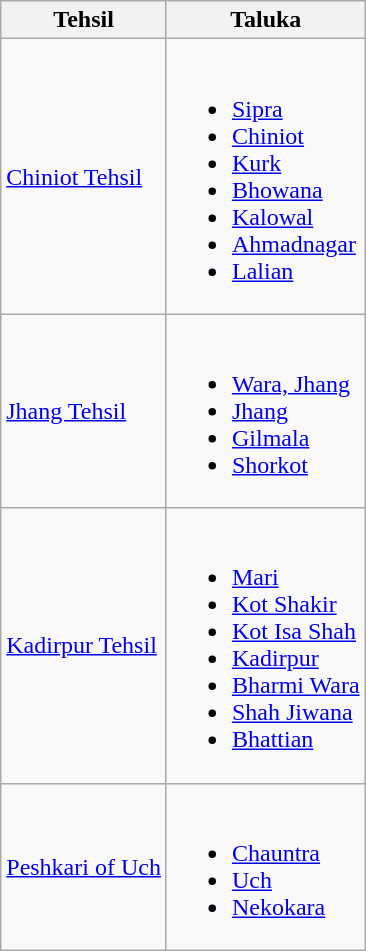<table class="wikitable mw-collapsible">
<tr>
<th>Tehsil</th>
<th>Taluka</th>
</tr>
<tr>
<td><a href='#'>Chiniot Tehsil</a></td>
<td><br><ul><li><a href='#'>Sipra</a></li><li><a href='#'>Chiniot</a></li><li><a href='#'>Kurk</a></li><li><a href='#'>Bhowana</a></li><li><a href='#'>Kalowal</a></li><li><a href='#'>Ahmadnagar</a></li><li><a href='#'>Lalian</a></li></ul></td>
</tr>
<tr>
<td><a href='#'>Jhang Tehsil</a></td>
<td><br><ul><li><a href='#'>Wara, Jhang</a></li><li><a href='#'>Jhang</a></li><li><a href='#'>Gilmala</a></li><li><a href='#'>Shorkot</a></li></ul></td>
</tr>
<tr>
<td><a href='#'>Kadirpur Tehsil</a></td>
<td><br><ul><li><a href='#'>Mari</a></li><li><a href='#'>Kot Shakir</a></li><li><a href='#'>Kot Isa Shah</a></li><li><a href='#'>Kadirpur</a></li><li><a href='#'>Bharmi Wara</a></li><li><a href='#'>Shah Jiwana</a></li><li><a href='#'>Bhattian</a></li></ul></td>
</tr>
<tr>
<td><a href='#'>Peshkari of Uch</a></td>
<td><br><ul><li><a href='#'>Chauntra</a></li><li><a href='#'>Uch</a></li><li><a href='#'>Nekokara</a></li></ul></td>
</tr>
</table>
